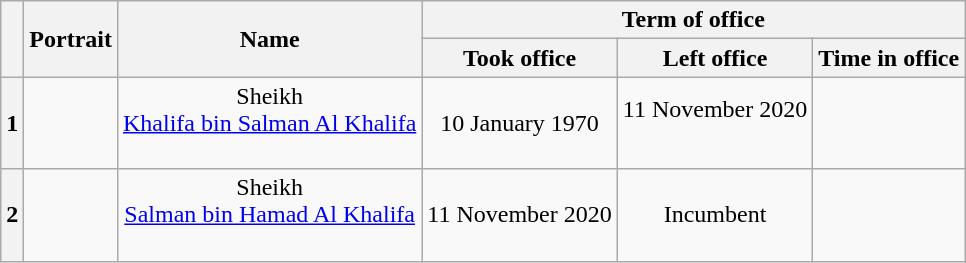<table class="wikitable" style="font-size:100%;text-align:center">
<tr>
<th rowspan="2"></th>
<th rowspan="2">Portrait</th>
<th rowspan="2">Name<br></th>
<th colspan="3">Term of office</th>
</tr>
<tr>
<th>Took office</th>
<th>Left office</th>
<th>Time in office</th>
</tr>
<tr>
<th>1</th>
<td></td>
<td>Sheikh<br><a href='#'>Khalifa bin Salman Al Khalifa</a><br><br></td>
<td>10 January 1970</td>
<td>11 November 2020<br><br></td>
<td></td>
</tr>
<tr>
<th>2</th>
<td></td>
<td>Sheikh<br><a href='#'>Salman bin Hamad Al Khalifa</a><br><br></td>
<td>11 November 2020</td>
<td>Incumbent</td>
<td></td>
</tr>
</table>
